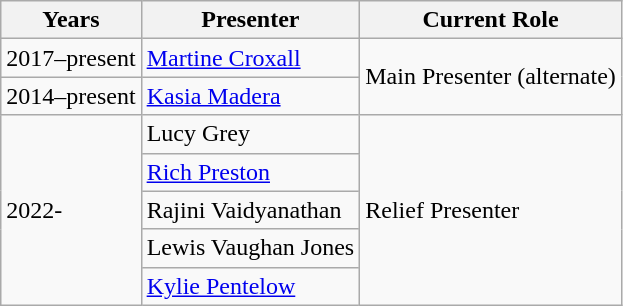<table class="wikitable">
<tr align="center">
<th>Years</th>
<th>Presenter</th>
<th>Current Role</th>
</tr>
<tr>
<td>2017–present</td>
<td><a href='#'>Martine Croxall</a></td>
<td rowspan="2">Main Presenter (alternate)</td>
</tr>
<tr>
<td>2014–present</td>
<td><a href='#'>Kasia Madera</a></td>
</tr>
<tr>
<td rowspan="5">2022-</td>
<td>Lucy Grey</td>
<td rowspan="5">Relief Presenter</td>
</tr>
<tr>
<td><a href='#'>Rich Preston</a></td>
</tr>
<tr>
<td>Rajini Vaidyanathan</td>
</tr>
<tr>
<td>Lewis Vaughan Jones</td>
</tr>
<tr>
<td><a href='#'>Kylie Pentelow</a></td>
</tr>
</table>
